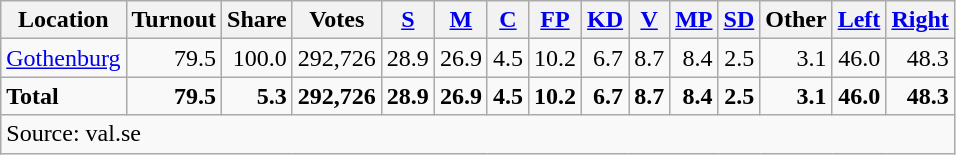<table class="wikitable sortable" style=text-align:right>
<tr>
<th>Location</th>
<th>Turnout</th>
<th>Share</th>
<th>Votes</th>
<th><a href='#'>S</a></th>
<th><a href='#'>M</a></th>
<th><a href='#'>C</a></th>
<th><a href='#'>FP</a></th>
<th><a href='#'>KD</a></th>
<th><a href='#'>V</a></th>
<th><a href='#'>MP</a></th>
<th><a href='#'>SD</a></th>
<th>Other</th>
<th><a href='#'>Left</a></th>
<th><a href='#'>Right</a></th>
</tr>
<tr>
<td align=left><a href='#'>Gothenburg</a></td>
<td>79.5</td>
<td>100.0</td>
<td>292,726</td>
<td>28.9</td>
<td>26.9</td>
<td>4.5</td>
<td>10.2</td>
<td>6.7</td>
<td>8.7</td>
<td>8.4</td>
<td>2.5</td>
<td>3.1</td>
<td>46.0</td>
<td>48.3</td>
</tr>
<tr>
<td align=left><strong>Total</strong></td>
<td><strong>79.5</strong></td>
<td><strong>5.3</strong></td>
<td><strong>292,726</strong></td>
<td><strong>28.9</strong></td>
<td><strong>26.9</strong></td>
<td><strong>4.5</strong></td>
<td><strong>10.2</strong></td>
<td><strong>6.7</strong></td>
<td><strong>8.7</strong></td>
<td><strong>8.4</strong></td>
<td><strong>2.5</strong></td>
<td><strong>3.1</strong></td>
<td><strong>46.0</strong></td>
<td><strong>48.3</strong></td>
</tr>
<tr>
<td align=left colspan=15>Source: val.se </td>
</tr>
</table>
